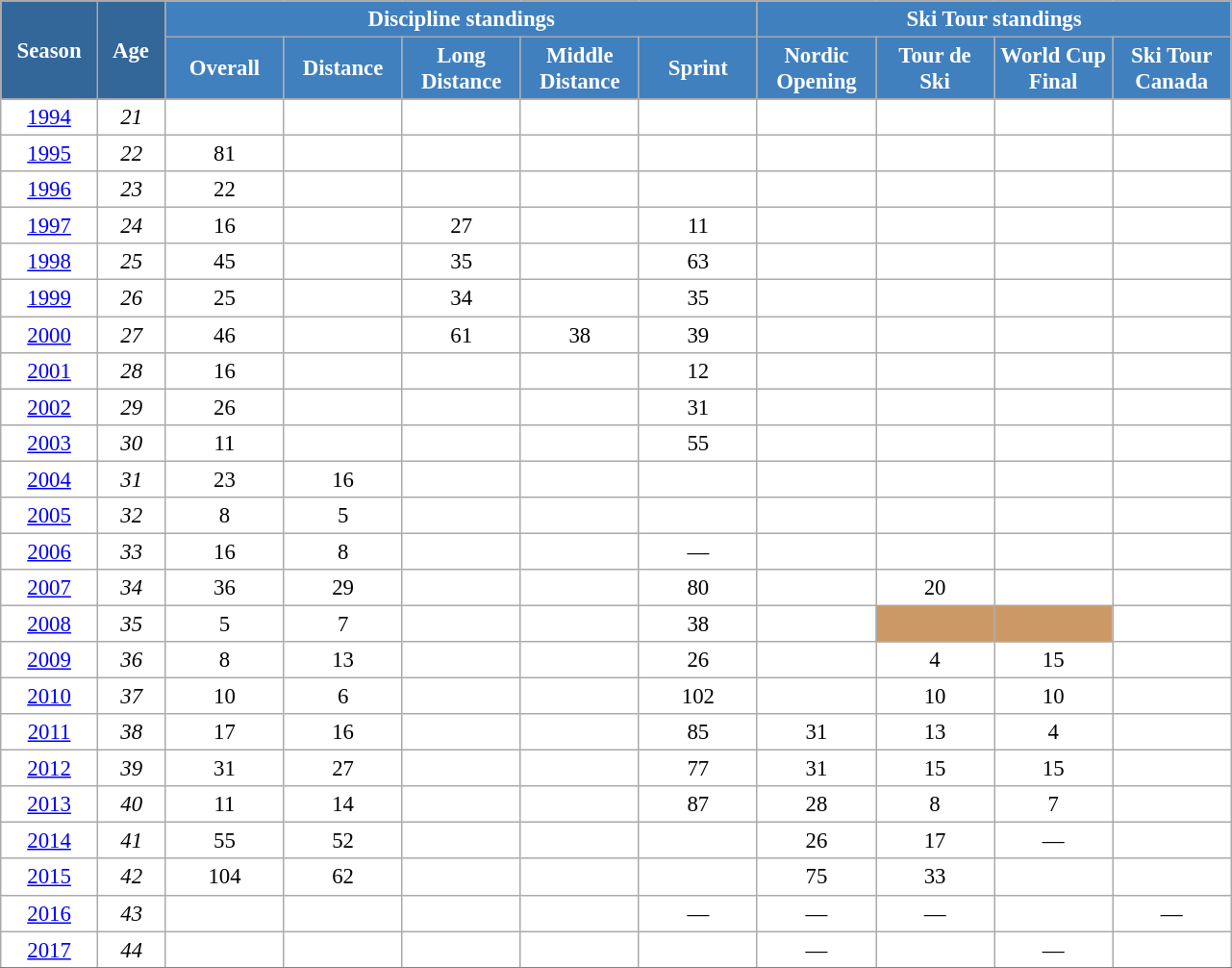<table class="wikitable" style="font-size:95%; text-align:center; border:grey solid 1px; border-collapse:collapse; background:#ffffff;">
<tr>
<th style="background-color:#369; color:white; width:60px;" rowspan="2"> Season </th>
<th style="background-color:#369; color:white; width:40px;" rowspan="2"> Age </th>
<th style="background-color:#4180be; color:white;" colspan="5">Discipline standings</th>
<th style="background-color:#4180be; color:white;" colspan="4">Ski Tour standings</th>
</tr>
<tr>
<th style="background-color:#4180be; color:white; width:75px;">Overall</th>
<th style="background-color:#4180be; color:white; width:75px;">Distance</th>
<th style="background-color:#4180be; color:white; width:75px;">Long Distance</th>
<th style="background-color:#4180be; color:white; width:75px;">Middle Distance</th>
<th style="background-color:#4180be; color:white; width:75px;">Sprint</th>
<th style="background-color:#4180be; color:white; width:75px;">Nordic<br>Opening</th>
<th style="background-color:#4180be; color:white; width:75px;">Tour de<br>Ski</th>
<th style="background-color:#4180be; color:white; width:75px;">World Cup<br>Final</th>
<th style="background-color:#4180be; color:white; width:75px;">Ski Tour<br>Canada</th>
</tr>
<tr>
<td><a href='#'>1994</a></td>
<td><em>21</em></td>
<td></td>
<td></td>
<td></td>
<td></td>
<td></td>
<td></td>
<td></td>
<td></td>
<td></td>
</tr>
<tr>
<td><a href='#'>1995</a></td>
<td><em>22</em></td>
<td>81</td>
<td></td>
<td></td>
<td></td>
<td></td>
<td></td>
<td></td>
<td></td>
<td></td>
</tr>
<tr>
<td><a href='#'>1996</a></td>
<td><em>23</em></td>
<td>22</td>
<td></td>
<td></td>
<td></td>
<td></td>
<td></td>
<td></td>
<td></td>
<td></td>
</tr>
<tr>
<td><a href='#'>1997</a></td>
<td><em>24</em></td>
<td>16</td>
<td></td>
<td>27</td>
<td></td>
<td>11</td>
<td></td>
<td></td>
<td></td>
<td></td>
</tr>
<tr>
<td><a href='#'>1998</a></td>
<td><em>25</em></td>
<td>45</td>
<td></td>
<td>35</td>
<td></td>
<td>63</td>
<td></td>
<td></td>
<td></td>
<td></td>
</tr>
<tr>
<td><a href='#'>1999</a></td>
<td><em>26</em></td>
<td>25</td>
<td></td>
<td>34</td>
<td></td>
<td>35</td>
<td></td>
<td></td>
<td></td>
<td></td>
</tr>
<tr>
<td><a href='#'>2000</a></td>
<td><em>27</em></td>
<td>46</td>
<td></td>
<td>61</td>
<td>38</td>
<td>39</td>
<td></td>
<td></td>
<td></td>
<td></td>
</tr>
<tr>
<td><a href='#'>2001</a></td>
<td><em>28</em></td>
<td>16</td>
<td></td>
<td></td>
<td></td>
<td>12</td>
<td></td>
<td></td>
<td></td>
<td></td>
</tr>
<tr>
<td><a href='#'>2002</a></td>
<td><em>29</em></td>
<td>26</td>
<td></td>
<td></td>
<td></td>
<td>31</td>
<td></td>
<td></td>
<td></td>
<td></td>
</tr>
<tr>
<td><a href='#'>2003</a></td>
<td><em>30</em></td>
<td>11</td>
<td></td>
<td></td>
<td></td>
<td>55</td>
<td></td>
<td></td>
<td></td>
<td></td>
</tr>
<tr>
<td><a href='#'>2004</a></td>
<td><em>31</em></td>
<td>23</td>
<td>16</td>
<td></td>
<td></td>
<td></td>
<td></td>
<td></td>
<td></td>
<td></td>
</tr>
<tr>
<td><a href='#'>2005</a></td>
<td><em>32</em></td>
<td>8</td>
<td>5</td>
<td></td>
<td></td>
<td></td>
<td></td>
<td></td>
<td></td>
<td></td>
</tr>
<tr>
<td><a href='#'>2006</a></td>
<td><em>33</em></td>
<td>16</td>
<td>8</td>
<td></td>
<td></td>
<td>—</td>
<td></td>
<td></td>
<td></td>
<td></td>
</tr>
<tr>
<td><a href='#'>2007</a></td>
<td><em>34</em></td>
<td>36</td>
<td>29</td>
<td></td>
<td></td>
<td>80</td>
<td></td>
<td>20</td>
<td></td>
<td></td>
</tr>
<tr>
<td><a href='#'>2008</a></td>
<td><em>35</em></td>
<td>5</td>
<td>7</td>
<td></td>
<td></td>
<td>38</td>
<td></td>
<td bgcolor="cc9966"></td>
<td bgcolor="cc9966"></td>
<td></td>
</tr>
<tr>
<td><a href='#'>2009</a></td>
<td><em>36</em></td>
<td>8</td>
<td>13</td>
<td></td>
<td></td>
<td>26</td>
<td></td>
<td>4</td>
<td>15</td>
<td></td>
</tr>
<tr>
<td><a href='#'>2010</a></td>
<td><em>37</em></td>
<td>10</td>
<td>6</td>
<td></td>
<td></td>
<td>102</td>
<td></td>
<td>10</td>
<td>10</td>
<td></td>
</tr>
<tr>
<td><a href='#'>2011</a></td>
<td><em>38</em></td>
<td>17</td>
<td>16</td>
<td></td>
<td></td>
<td>85</td>
<td>31</td>
<td>13</td>
<td>4</td>
<td></td>
</tr>
<tr>
<td><a href='#'>2012</a></td>
<td><em>39</em></td>
<td>31</td>
<td>27</td>
<td></td>
<td></td>
<td>77</td>
<td>31</td>
<td>15</td>
<td>15</td>
<td></td>
</tr>
<tr>
<td><a href='#'>2013</a></td>
<td><em>40</em></td>
<td>11</td>
<td>14</td>
<td></td>
<td></td>
<td>87</td>
<td>28</td>
<td>8</td>
<td>7</td>
<td></td>
</tr>
<tr>
<td><a href='#'>2014</a></td>
<td><em>41</em></td>
<td>55</td>
<td>52</td>
<td></td>
<td></td>
<td></td>
<td>26</td>
<td>17</td>
<td>—</td>
<td></td>
</tr>
<tr>
<td><a href='#'>2015</a></td>
<td><em>42</em></td>
<td>104</td>
<td>62</td>
<td></td>
<td></td>
<td></td>
<td>75</td>
<td>33</td>
<td></td>
<td></td>
</tr>
<tr>
<td><a href='#'>2016</a></td>
<td><em>43</em></td>
<td></td>
<td></td>
<td></td>
<td></td>
<td>—</td>
<td>—</td>
<td>—</td>
<td></td>
<td>—</td>
</tr>
<tr>
<td><a href='#'>2017</a></td>
<td><em>44</em></td>
<td></td>
<td></td>
<td></td>
<td></td>
<td></td>
<td>—</td>
<td></td>
<td>—</td>
<td></td>
</tr>
<tr>
</tr>
</table>
